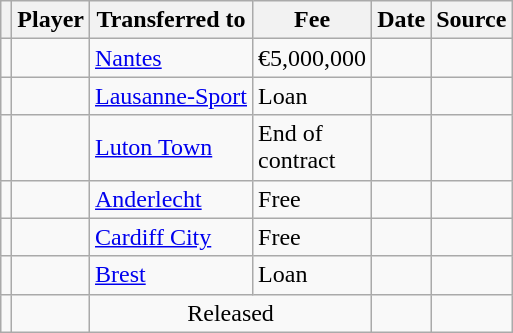<table class="wikitable plainrowheaders sortable">
<tr>
<th></th>
<th scope="col">Player</th>
<th>Transferred to</th>
<th style="width: 65px;">Fee</th>
<th scope="col">Date</th>
<th scope="col">Source</th>
</tr>
<tr>
<td align="center"></td>
<td></td>
<td> <a href='#'>Nantes</a></td>
<td>€5,000,000</td>
<td></td>
<td></td>
</tr>
<tr>
<td align="center"></td>
<td></td>
<td> <a href='#'>Lausanne-Sport</a></td>
<td>Loan</td>
<td></td>
<td></td>
</tr>
<tr>
<td align="center"></td>
<td></td>
<td> <a href='#'>Luton Town</a></td>
<td>End of contract</td>
<td></td>
<td></td>
</tr>
<tr>
<td align="center"></td>
<td></td>
<td> <a href='#'>Anderlecht</a></td>
<td>Free</td>
<td></td>
<td></td>
</tr>
<tr>
<td align="center"></td>
<td></td>
<td> <a href='#'>Cardiff City</a></td>
<td>Free</td>
<td></td>
<td></td>
</tr>
<tr>
<td align="center"></td>
<td></td>
<td> <a href='#'>Brest</a></td>
<td>Loan</td>
<td></td>
<td></td>
</tr>
<tr>
<td align="center"></td>
<td></td>
<td colspan="2" style="text-align: center;">Released</td>
<td></td>
<td></td>
</tr>
</table>
